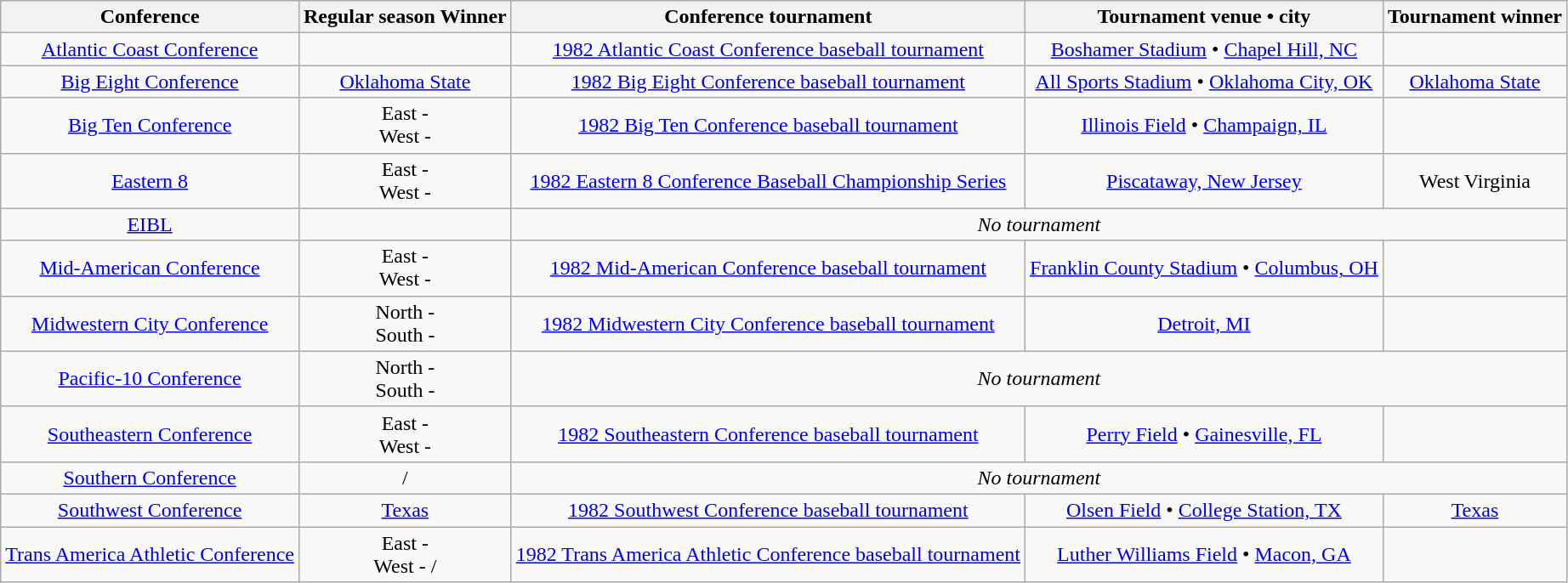<table class="wikitable" style="text-align:center;">
<tr>
<th>Conference</th>
<th>Regular season Winner</th>
<th>Conference tournament</th>
<th>Tournament venue • city</th>
<th>Tournament winner</th>
</tr>
<tr>
<td><a href='#'>Atlantic Coast Conference</a></td>
<td></td>
<td><a href='#'>1982 Atlantic Coast Conference baseball tournament</a></td>
<td><a href='#'>Boshamer Stadium</a> • <a href='#'>Chapel Hill, NC</a></td>
<td></td>
</tr>
<tr>
<td><a href='#'>Big Eight Conference</a></td>
<td><a href='#'>Oklahoma State</a></td>
<td><a href='#'>1982 Big Eight Conference baseball tournament</a></td>
<td><a href='#'>All Sports Stadium</a> • <a href='#'>Oklahoma City, OK</a></td>
<td><a href='#'>Oklahoma State</a></td>
</tr>
<tr>
<td><a href='#'>Big Ten Conference</a></td>
<td>East - <br>West - </td>
<td><a href='#'>1982 Big Ten Conference baseball tournament</a></td>
<td><a href='#'>Illinois Field</a> • <a href='#'>Champaign, IL</a></td>
<td></td>
</tr>
<tr>
<td><a href='#'>Eastern 8</a></td>
<td>East - <br>West - </td>
<td><a href='#'>1982 Eastern 8 Conference Baseball Championship Series</a></td>
<td><a href='#'>Piscataway, New Jersey</a></td>
<td>West Virginia</td>
</tr>
<tr>
<td><a href='#'>EIBL</a></td>
<td></td>
<td colspan=3><em>No tournament</em></td>
</tr>
<tr>
<td><a href='#'>Mid-American Conference</a></td>
<td>East - <br>West - </td>
<td><a href='#'>1982 Mid-American Conference baseball tournament</a></td>
<td><a href='#'>Franklin County Stadium</a> • <a href='#'>Columbus, OH</a></td>
<td></td>
</tr>
<tr>
<td><a href='#'>Midwestern City Conference</a></td>
<td>North - <br>South - </td>
<td><a href='#'>1982 Midwestern City Conference baseball tournament</a></td>
<td><a href='#'>Detroit, MI</a></td>
<td></td>
</tr>
<tr>
<td><a href='#'>Pacific-10 Conference</a></td>
<td>North - <br>South - </td>
<td colspan=3><em>No tournament</em></td>
</tr>
<tr>
<td><a href='#'>Southeastern Conference</a></td>
<td>East - <br>West - </td>
<td><a href='#'>1982 Southeastern Conference baseball tournament</a></td>
<td><a href='#'>Perry Field</a> • <a href='#'>Gainesville, FL</a></td>
<td></td>
</tr>
<tr>
<td><a href='#'>Southern Conference</a></td>
<td>/</td>
<td colspan=3><em>No tournament</em></td>
</tr>
<tr>
<td><a href='#'>Southwest Conference</a></td>
<td><a href='#'>Texas</a></td>
<td><a href='#'>1982 Southwest Conference baseball tournament</a></td>
<td><a href='#'>Olsen Field</a> • <a href='#'>College Station, TX</a></td>
<td><a href='#'>Texas</a></td>
</tr>
<tr>
<td><a href='#'>Trans America Athletic Conference</a></td>
<td>East - <br>West - /</td>
<td><a href='#'>1982 Trans America Athletic Conference baseball tournament</a></td>
<td><a href='#'>Luther Williams Field</a> • <a href='#'>Macon, GA</a></td>
<td></td>
</tr>
</table>
